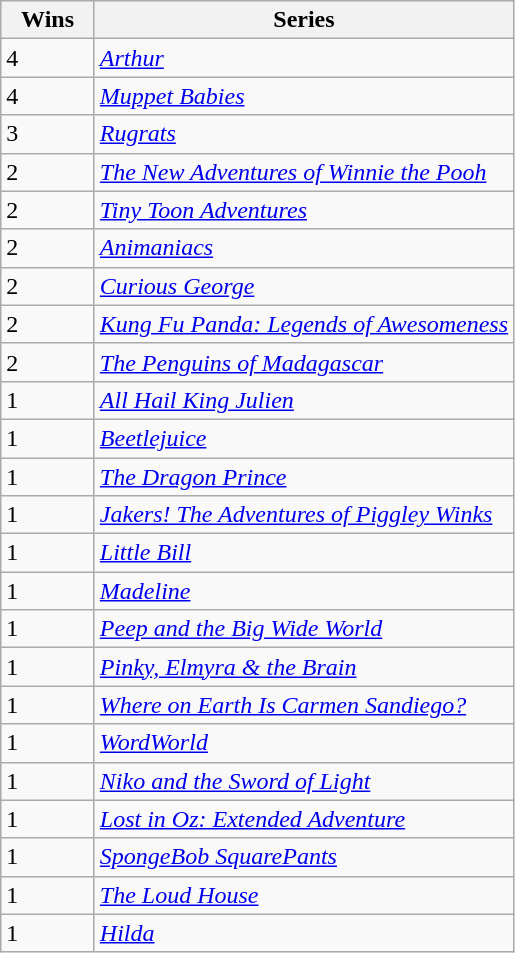<table class="wikitable sortable">
<tr>
<th style="width:55px;">Wins</th>
<th>Series</th>
</tr>
<tr>
<td>4</td>
<td><em><a href='#'>Arthur</a></em></td>
</tr>
<tr>
<td>4</td>
<td><em><a href='#'>Muppet Babies</a></em></td>
</tr>
<tr>
<td>3</td>
<td><em><a href='#'>Rugrats</a></em></td>
</tr>
<tr>
<td>2</td>
<td><em><a href='#'>The New Adventures of Winnie the Pooh</a></em></td>
</tr>
<tr>
<td>2</td>
<td><em><a href='#'>Tiny Toon Adventures</a></em></td>
</tr>
<tr>
<td>2</td>
<td><em><a href='#'>Animaniacs</a></em></td>
</tr>
<tr>
<td>2</td>
<td><em><a href='#'>Curious George</a></em></td>
</tr>
<tr>
<td>2</td>
<td><em><a href='#'>Kung Fu Panda: Legends of Awesomeness</a></em></td>
</tr>
<tr>
<td>2</td>
<td><em><a href='#'>The Penguins of Madagascar</a></em></td>
</tr>
<tr>
<td>1</td>
<td><em><a href='#'>All Hail King Julien</a></em></td>
</tr>
<tr>
<td>1</td>
<td><em><a href='#'>Beetlejuice</a></em></td>
</tr>
<tr>
<td>1</td>
<td><em><a href='#'>The Dragon Prince</a></em></td>
</tr>
<tr>
<td>1</td>
<td><em><a href='#'>Jakers! The Adventures of Piggley Winks</a></em></td>
</tr>
<tr>
<td>1</td>
<td><em><a href='#'>Little Bill</a></em></td>
</tr>
<tr>
<td>1</td>
<td><em><a href='#'>Madeline</a></em></td>
</tr>
<tr>
<td>1</td>
<td><em><a href='#'>Peep and the Big Wide World</a></em></td>
</tr>
<tr>
<td>1</td>
<td><em><a href='#'>Pinky, Elmyra & the Brain</a></em></td>
</tr>
<tr>
<td>1</td>
<td><em><a href='#'>Where on Earth Is Carmen Sandiego?</a></em></td>
</tr>
<tr>
<td>1</td>
<td><em><a href='#'>WordWorld</a></em></td>
</tr>
<tr>
<td>1</td>
<td><em><a href='#'>Niko and the Sword of Light</a></em></td>
</tr>
<tr>
<td>1</td>
<td><em><a href='#'>Lost in Oz: Extended Adventure</a></em></td>
</tr>
<tr>
<td>1</td>
<td><em><a href='#'>SpongeBob SquarePants</a></em></td>
</tr>
<tr>
<td>1</td>
<td><em><a href='#'>The Loud House</a></em></td>
</tr>
<tr>
<td>1</td>
<td><em><a href='#'>Hilda</a></em></td>
</tr>
</table>
